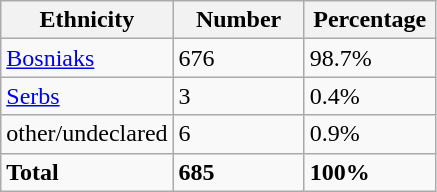<table class="wikitable">
<tr>
<th width="100px">Ethnicity</th>
<th width="80px">Number</th>
<th width="80px">Percentage</th>
</tr>
<tr>
<td><a href='#'>Bosniaks</a></td>
<td>676</td>
<td>98.7%</td>
</tr>
<tr>
<td><a href='#'>Serbs</a></td>
<td>3</td>
<td>0.4%</td>
</tr>
<tr>
<td>other/undeclared</td>
<td>6</td>
<td>0.9%</td>
</tr>
<tr>
<td><strong>Total</strong></td>
<td><strong>685</strong></td>
<td><strong>100%</strong></td>
</tr>
</table>
